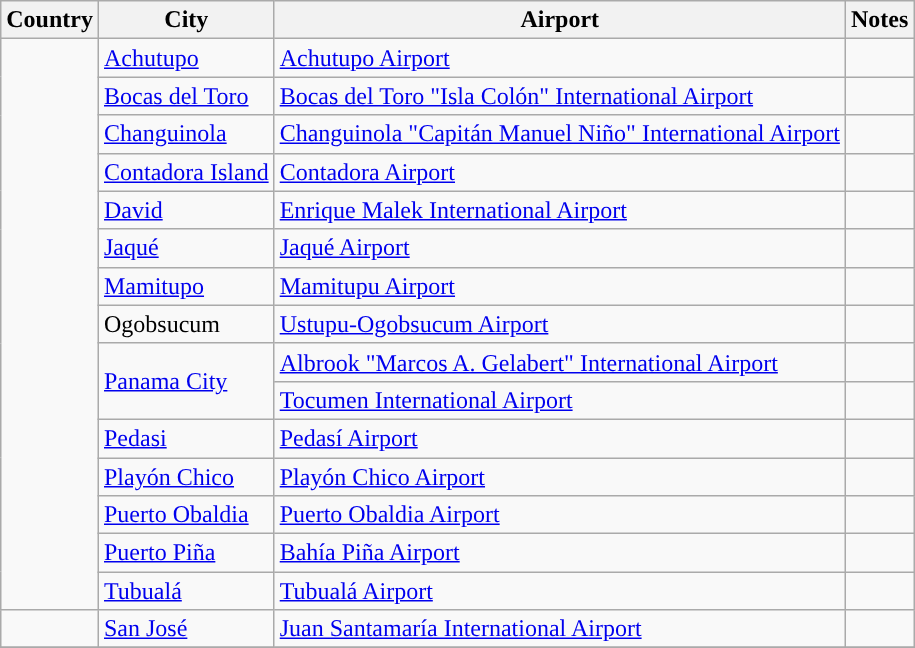<table class="sortable wikitable">
<tr>
<th>Country</th>
<th>City</th>
<th>Airport</th>
<th>Notes</th>
</tr>
<tr>
<td rowspan=15></td>
<td><a href='#'>Achutupo</a></td>
<td><a href='#'>Achutupo Airport</a></td>
<td align=center></td>
</tr>
<tr>
<td><a href='#'>Bocas del Toro</a></td>
<td><a href='#'>Bocas del Toro "Isla Colón" International Airport</a></td>
<td align=center></td>
</tr>
<tr>
<td><a href='#'>Changuinola</a></td>
<td><a href='#'>Changuinola "Capitán Manuel Niño" International Airport</a></td>
<td align=center></td>
</tr>
<tr>
<td><a href='#'>Contadora Island</a></td>
<td><a href='#'>Contadora Airport</a></td>
</tr>
<tr>
<td><a href='#'>David</a></td>
<td><a href='#'>Enrique Malek International Airport</a></td>
<td></td>
</tr>
<tr>
<td><a href='#'>Jaqué</a></td>
<td><a href='#'>Jaqué Airport</a></td>
<td align=center></td>
</tr>
<tr>
<td><a href='#'>Mamitupo</a></td>
<td><a href='#'>Mamitupu Airport</a></td>
<td align=center></td>
</tr>
<tr>
<td>Ogobsucum</td>
<td><a href='#'>Ustupu-Ogobsucum Airport</a></td>
<td align=center></td>
</tr>
<tr>
<td rowspan=2><a href='#'>Panama City</a></td>
<td><a href='#'>Albrook "Marcos A. Gelabert" International Airport</a></td>
<td></td>
</tr>
<tr>
<td><a href='#'>Tocumen International Airport</a></td>
<td align=center></td>
</tr>
<tr>
<td><a href='#'>Pedasi</a></td>
<td><a href='#'>Pedasí Airport</a></td>
<td align=center></td>
</tr>
<tr>
<td><a href='#'>Playón Chico</a></td>
<td><a href='#'>Playón Chico Airport</a></td>
<td align=center></td>
</tr>
<tr>
<td><a href='#'>Puerto Obaldia</a></td>
<td><a href='#'>Puerto Obaldia Airport</a></td>
<td align=center></td>
</tr>
<tr>
<td><a href='#'>Puerto Piña</a></td>
<td><a href='#'>Bahía Piña Airport</a></td>
<td align=center></td>
</tr>
<tr>
<td><a href='#'>Tubualá</a></td>
<td><a href='#'>Tubualá Airport</a></td>
<td align=center></td>
</tr>
<tr>
<td></td>
<td><a href='#'>San José</a></td>
<td><a href='#'>Juan Santamaría International Airport</a></td>
<td align=center></td>
</tr>
<tr>
</tr>
</table>
